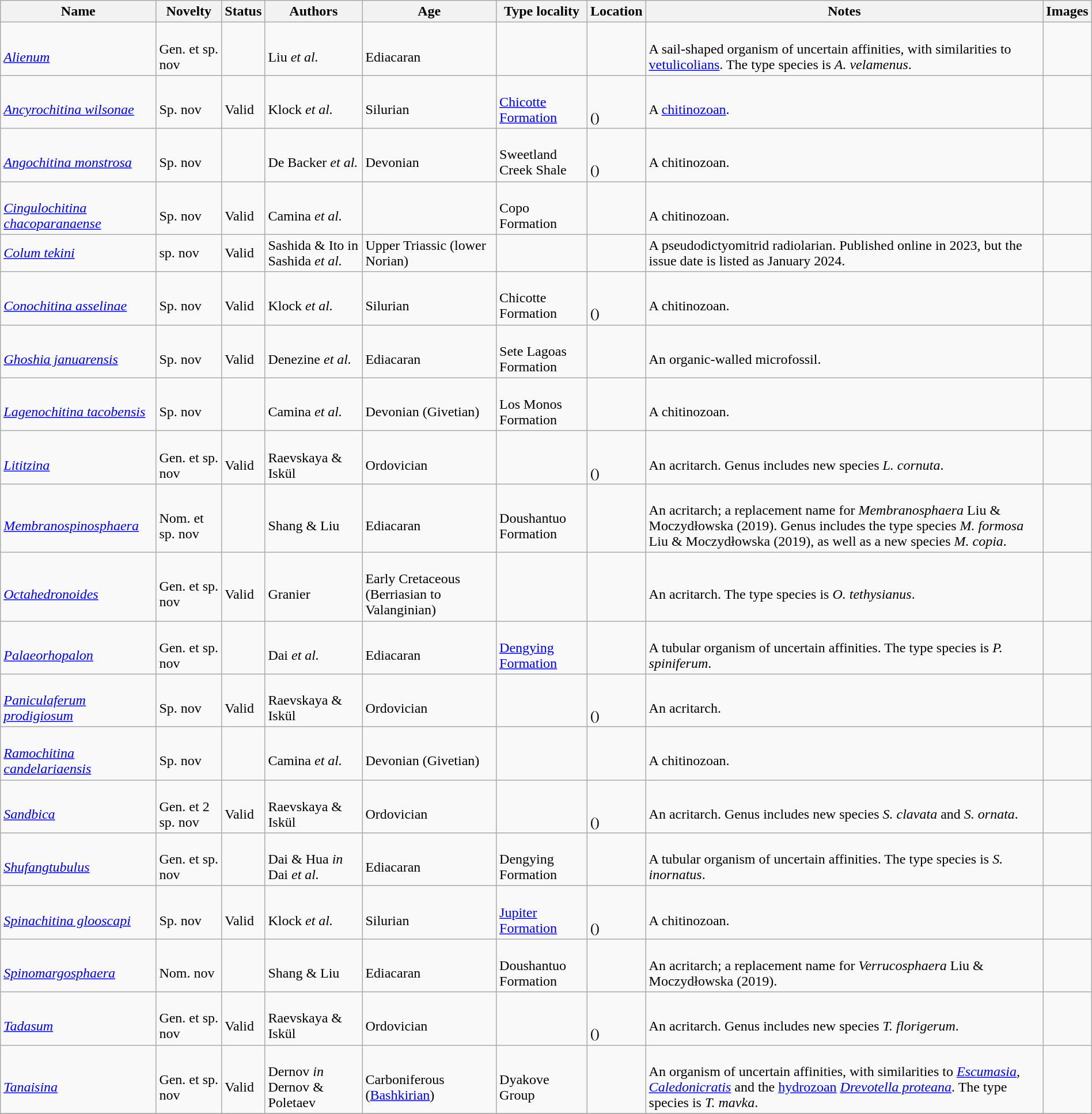<table class="wikitable sortable" align="center" width="100%">
<tr>
<th>Name</th>
<th>Novelty</th>
<th>Status</th>
<th>Authors</th>
<th>Age</th>
<th>Type locality</th>
<th>Location</th>
<th>Notes</th>
<th>Images</th>
</tr>
<tr>
<td><br><em><a href='#'>Alienum</a></em></td>
<td><br>Gen. et sp. nov</td>
<td></td>
<td><br>Liu <em>et al.</em></td>
<td><br>Ediacaran</td>
<td></td>
<td><br></td>
<td><br>A sail-shaped organism of uncertain affinities, with similarities to <a href='#'>vetulicolians</a>. The type species is <em>A. velamenus</em>.</td>
<td></td>
</tr>
<tr>
<td><br><em><a href='#'>Ancyrochitina wilsonae</a></em></td>
<td><br>Sp. nov</td>
<td><br>Valid</td>
<td><br>Klock <em>et al.</em></td>
<td><br>Silurian</td>
<td><br><a href='#'>Chicotte Formation</a></td>
<td><br><br>()</td>
<td><br>A <a href='#'>chitinozoan</a>.</td>
<td></td>
</tr>
<tr>
<td><br><em><a href='#'>Angochitina monstrosa</a></em></td>
<td><br>Sp. nov</td>
<td></td>
<td><br>De Backer <em>et al.</em></td>
<td><br>Devonian</td>
<td><br>Sweetland Creek Shale</td>
<td><br><br>()</td>
<td><br>A chitinozoan.</td>
<td></td>
</tr>
<tr>
<td><br><em><a href='#'>Cingulochitina chacoparanaense</a></em></td>
<td><br>Sp. nov</td>
<td><br>Valid</td>
<td><br>Camina <em>et al.</em></td>
<td></td>
<td><br>Copo Formation</td>
<td><br></td>
<td><br>A chitinozoan.</td>
<td></td>
</tr>
<tr>
<td><em><a href='#'>Colum tekini</a></em></td>
<td>sp. nov</td>
<td>Valid</td>
<td>Sashida & Ito in Sashida <em>et al.</em></td>
<td>Upper Triassic (lower Norian)</td>
<td></td>
<td></td>
<td>A pseudodictyomitrid radiolarian. Published online in 2023, but the issue date is listed as January 2024.</td>
<td></td>
</tr>
<tr>
<td><br><em><a href='#'>Conochitina asselinae</a></em></td>
<td><br>Sp. nov</td>
<td><br>Valid</td>
<td><br>Klock <em>et al.</em></td>
<td><br>Silurian</td>
<td><br>Chicotte Formation</td>
<td><br><br>()</td>
<td><br>A chitinozoan.</td>
<td></td>
</tr>
<tr>
<td><br><em><a href='#'>Ghoshia januarensis</a></em></td>
<td><br>Sp. nov</td>
<td><br>Valid</td>
<td><br>Denezine <em>et al.</em></td>
<td><br>Ediacaran</td>
<td><br>Sete Lagoas Formation</td>
<td><br></td>
<td><br>An organic-walled microfossil.</td>
<td></td>
</tr>
<tr>
<td><br><em><a href='#'>Lagenochitina tacobensis</a></em></td>
<td><br>Sp. nov</td>
<td></td>
<td><br>Camina <em>et al.</em></td>
<td><br>Devonian (Givetian)</td>
<td><br>Los Monos Formation</td>
<td><br></td>
<td><br>A chitinozoan.</td>
<td></td>
</tr>
<tr>
<td><br><em><a href='#'>Lititzina</a></em></td>
<td><br>Gen. et sp. nov</td>
<td><br>Valid</td>
<td><br>Raevskaya & Iskül</td>
<td><br>Ordovician</td>
<td></td>
<td><br><br>()</td>
<td><br>An acritarch. Genus includes new species <em>L. cornuta</em>.</td>
<td></td>
</tr>
<tr>
<td><br><em><a href='#'>Membranospinosphaera</a></em></td>
<td><br>Nom. et sp. nov</td>
<td></td>
<td><br>Shang & Liu</td>
<td><br>Ediacaran</td>
<td><br>Doushantuo Formation</td>
<td><br></td>
<td><br>An acritarch; a replacement name for <em>Membranosphaera</em> Liu & Moczydłowska (2019). Genus includes the type species <em>M. formosa</em> Liu & Moczydłowska (2019), as well as a new species <em>M. copia</em>.</td>
<td></td>
</tr>
<tr>
<td><br><em><a href='#'>Octahedronoides</a></em></td>
<td><br>Gen. et sp. nov</td>
<td><br>Valid</td>
<td><br>Granier</td>
<td><br>Early Cretaceous (Berriasian to Valanginian)</td>
<td></td>
<td><br></td>
<td><br>An acritarch. The type species is <em>O. tethysianus</em>.</td>
<td></td>
</tr>
<tr>
<td><br><em><a href='#'>Palaeorhopalon</a></em></td>
<td><br>Gen. et sp. nov</td>
<td></td>
<td><br>Dai <em>et al.</em></td>
<td><br>Ediacaran</td>
<td><br><a href='#'>Dengying Formation</a></td>
<td><br></td>
<td><br>A tubular organism of uncertain affinities. The type species is <em>P. spiniferum</em>.</td>
<td></td>
</tr>
<tr>
<td><br><em><a href='#'>Paniculaferum prodigiosum</a></em></td>
<td><br>Sp. nov</td>
<td><br>Valid</td>
<td><br>Raevskaya & Iskül</td>
<td><br>Ordovician</td>
<td></td>
<td><br><br>()</td>
<td><br>An acritarch.</td>
<td></td>
</tr>
<tr>
<td><br><em><a href='#'>Ramochitina candelariaensis</a></em></td>
<td><br>Sp. nov</td>
<td></td>
<td><br>Camina <em>et al.</em></td>
<td><br>Devonian (Givetian)</td>
<td></td>
<td><br></td>
<td><br>A chitinozoan.</td>
<td></td>
</tr>
<tr>
<td><br><em><a href='#'>Sandbica</a></em></td>
<td><br>Gen. et 2 sp. nov</td>
<td><br>Valid</td>
<td><br>Raevskaya & Iskül</td>
<td><br>Ordovician</td>
<td></td>
<td><br><br>()</td>
<td><br>An acritarch. Genus includes new species <em>S. clavata</em> and <em>S. ornata</em>.</td>
<td></td>
</tr>
<tr>
<td><br><em><a href='#'>Shufangtubulus</a></em></td>
<td><br>Gen. et sp. nov</td>
<td></td>
<td><br>Dai & Hua <em>in</em> Dai <em>et al.</em></td>
<td><br>Ediacaran</td>
<td><br>Dengying Formation</td>
<td><br></td>
<td><br>A tubular organism of uncertain affinities. The type species is <em>S. inornatus</em>.</td>
<td></td>
</tr>
<tr>
<td><br><em><a href='#'>Spinachitina glooscapi</a></em></td>
<td><br>Sp. nov</td>
<td><br>Valid</td>
<td><br>Klock <em>et al.</em></td>
<td><br>Silurian</td>
<td><br><a href='#'>Jupiter Formation</a></td>
<td><br><br>()</td>
<td><br>A chitinozoan.</td>
<td></td>
</tr>
<tr>
<td><br><em><a href='#'>Spinomargosphaera</a></em></td>
<td><br>Nom. nov</td>
<td></td>
<td><br>Shang & Liu</td>
<td><br>Ediacaran</td>
<td><br>Doushantuo Formation</td>
<td><br></td>
<td><br>An acritarch; a replacement name for <em>Verrucosphaera</em> Liu & Moczydłowska (2019).</td>
<td></td>
</tr>
<tr>
<td><br><em><a href='#'>Tadasum</a></em></td>
<td><br>Gen. et sp. nov</td>
<td><br>Valid</td>
<td><br>Raevskaya & Iskül</td>
<td><br>Ordovician</td>
<td></td>
<td><br><br>()</td>
<td><br>An acritarch. Genus includes new species <em>T. florigerum</em>.</td>
<td></td>
</tr>
<tr>
<td><br><em><a href='#'>Tanaisina</a></em></td>
<td><br>Gen. et sp. nov</td>
<td><br>Valid</td>
<td><br>Dernov <em>in</em> Dernov & Poletaev</td>
<td><br>Carboniferous (<a href='#'>Bashkirian</a>)</td>
<td><br>Dyakove Group</td>
<td><br></td>
<td><br>An organism of uncertain affinities, with similarities to <em><a href='#'>Escumasia</a></em>, <em><a href='#'>Caledonicratis</a></em> and the <a href='#'>hydrozoan</a> <em><a href='#'>Drevotella proteana</a></em>. The type species is <em>T. mavka</em>.</td>
<td></td>
</tr>
<tr>
</tr>
</table>
